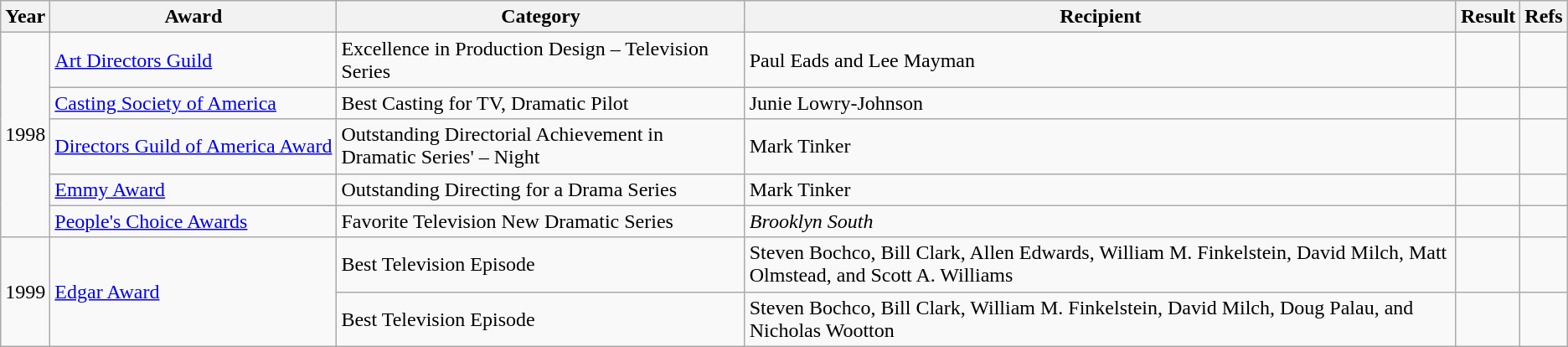<table class="wikitable">
<tr>
<th>Year</th>
<th>Award</th>
<th>Category</th>
<th>Recipient</th>
<th>Result</th>
<th>Refs</th>
</tr>
<tr>
<td rowspan=5>1998</td>
<td><a href='#'>Art Directors Guild</a></td>
<td>Excellence in Production Design – Television Series</td>
<td>Paul Eads and Lee Mayman</td>
<td></td>
<td></td>
</tr>
<tr>
<td><a href='#'>Casting Society of America</a></td>
<td>Best Casting for TV, Dramatic Pilot</td>
<td>Junie Lowry-Johnson</td>
<td></td>
<td></td>
</tr>
<tr>
<td style="white-space:nowrap;"><a href='#'>Directors Guild of America Award</a></td>
<td>Outstanding Directorial Achievement in Dramatic Series' – Night</td>
<td>Mark Tinker </td>
<td></td>
<td></td>
</tr>
<tr>
<td><a href='#'>Emmy Award</a></td>
<td>Outstanding Directing for a Drama Series</td>
<td>Mark Tinker </td>
<td></td>
<td></td>
</tr>
<tr>
<td><a href='#'>People's Choice Awards</a></td>
<td>Favorite Television New Dramatic Series</td>
<td><em>Brooklyn South</em></td>
<td></td>
<td></td>
</tr>
<tr>
<td rowspan=2>1999</td>
<td rowspan=2><a href='#'>Edgar Award</a></td>
<td>Best Television Episode</td>
<td>Steven Bochco, Bill Clark, Allen Edwards, William M. Finkelstein, David Milch, Matt Olmstead, and Scott A. Williams </td>
<td></td>
<td></td>
</tr>
<tr>
<td>Best Television Episode</td>
<td>Steven Bochco, Bill Clark, William M. Finkelstein, David Milch, Doug Palau, and Nicholas Wootton </td>
<td></td>
<td></td>
</tr>
</table>
